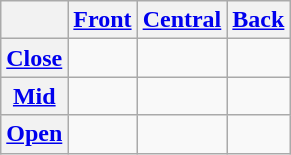<table class="wikitable" style="text-align:center">
<tr>
<th></th>
<th><a href='#'>Front</a></th>
<th><a href='#'>Central</a></th>
<th><a href='#'>Back</a></th>
</tr>
<tr>
<th><a href='#'>Close</a></th>
<td></td>
<td></td>
<td></td>
</tr>
<tr>
<th><a href='#'>Mid</a></th>
<td></td>
<td></td>
<td></td>
</tr>
<tr>
<th><a href='#'>Open</a></th>
<td></td>
<td></td>
<td></td>
</tr>
</table>
